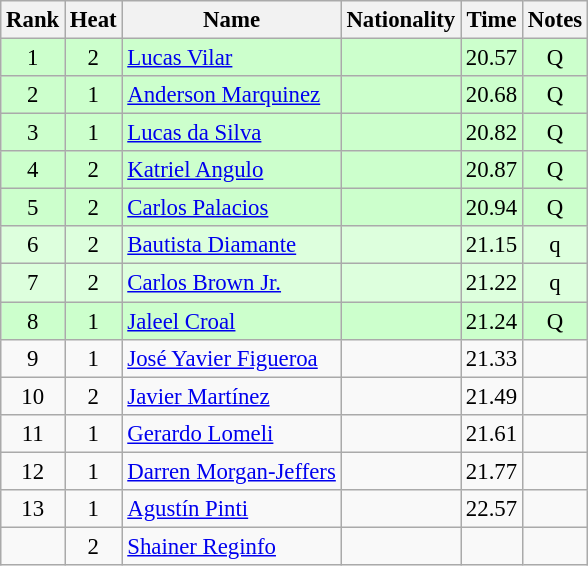<table class="wikitable sortable" style="text-align:center; font-size:95%">
<tr>
<th>Rank</th>
<th>Heat</th>
<th>Name</th>
<th>Nationality</th>
<th>Time</th>
<th>Notes</th>
</tr>
<tr bgcolor=ccffcc>
<td>1</td>
<td>2</td>
<td align=left><a href='#'>Lucas Vilar</a></td>
<td align=left></td>
<td>20.57</td>
<td>Q</td>
</tr>
<tr bgcolor=ccffcc>
<td>2</td>
<td>1</td>
<td align=left><a href='#'>Anderson Marquinez</a></td>
<td align=left></td>
<td>20.68</td>
<td>Q</td>
</tr>
<tr bgcolor=ccffcc>
<td>3</td>
<td>1</td>
<td align=left><a href='#'>Lucas da Silva</a></td>
<td align=left></td>
<td>20.82</td>
<td>Q</td>
</tr>
<tr bgcolor=ccffcc>
<td>4</td>
<td>2</td>
<td align=left><a href='#'>Katriel Angulo</a></td>
<td align=left></td>
<td>20.87</td>
<td>Q</td>
</tr>
<tr bgcolor=ccffcc>
<td>5</td>
<td>2</td>
<td align=left><a href='#'>Carlos Palacios</a></td>
<td align=left></td>
<td>20.94</td>
<td>Q</td>
</tr>
<tr bgcolor=ddffdd>
<td>6</td>
<td>2</td>
<td align=left><a href='#'>Bautista Diamante</a></td>
<td align=left></td>
<td>21.15</td>
<td>q</td>
</tr>
<tr bgcolor=ddffdd>
<td>7</td>
<td>2</td>
<td align=left><a href='#'>Carlos Brown Jr.</a></td>
<td align=left></td>
<td>21.22</td>
<td>q</td>
</tr>
<tr bgcolor=ccffcc>
<td>8</td>
<td>1</td>
<td align=left><a href='#'>Jaleel Croal</a></td>
<td align=left></td>
<td>21.24</td>
<td>Q</td>
</tr>
<tr>
<td>9</td>
<td>1</td>
<td align=left><a href='#'>José Yavier Figueroa</a></td>
<td align=left></td>
<td>21.33</td>
<td></td>
</tr>
<tr>
<td>10</td>
<td>2</td>
<td align=left><a href='#'>Javier Martínez</a></td>
<td align=left></td>
<td>21.49</td>
<td></td>
</tr>
<tr>
<td>11</td>
<td>1</td>
<td align=left><a href='#'>Gerardo Lomeli</a></td>
<td align=left></td>
<td>21.61</td>
<td></td>
</tr>
<tr>
<td>12</td>
<td>1</td>
<td align=left><a href='#'>Darren Morgan-Jeffers</a></td>
<td align=left></td>
<td>21.77</td>
<td></td>
</tr>
<tr>
<td>13</td>
<td>1</td>
<td align=left><a href='#'>Agustín Pinti</a></td>
<td align=left></td>
<td>22.57</td>
<td></td>
</tr>
<tr>
<td></td>
<td>2</td>
<td align=left><a href='#'>Shainer Reginfo</a></td>
<td align=left></td>
<td></td>
<td></td>
</tr>
</table>
